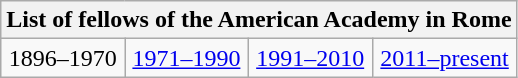<table class="wikitable">
<tr>
<th colspan="4">List of fellows of the American Academy in Rome</th>
</tr>
<tr>
<td align="center">1896–1970</td>
<td align="center"><a href='#'>1971–1990</a></td>
<td align="center"><a href='#'>1991–2010</a></td>
<td align="center"><a href='#'>2011–present</a></td>
</tr>
</table>
